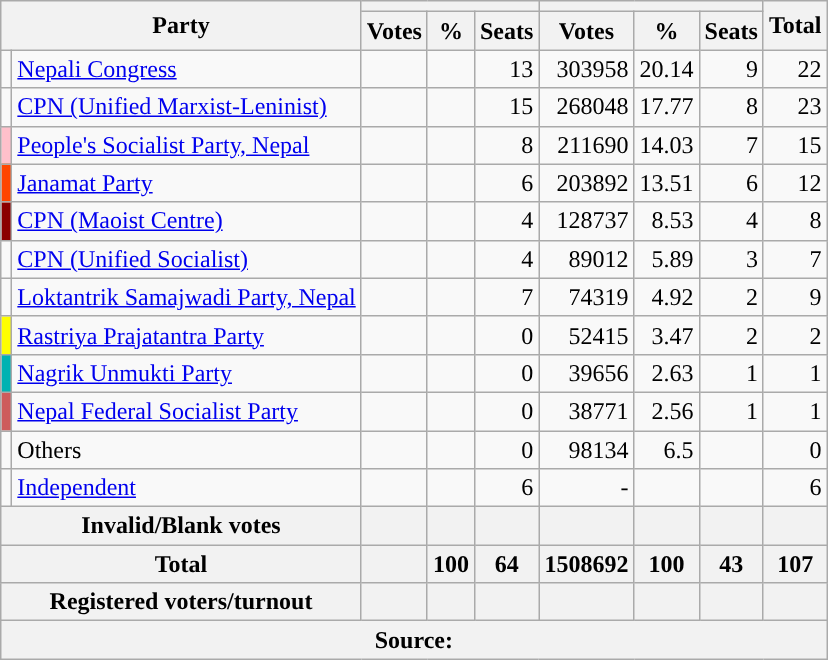<table class="wikitable" style="text-align:right">
<tr>
<th colspan="2" rowspan="2">Party</th>
<th colspan="3"></th>
<th colspan="3"></th>
<th rowspan="2">Total</th>
</tr>
<tr>
<th>Votes</th>
<th>%</th>
<th>Seats</th>
<th>Votes</th>
<th>%</th>
<th>Seats</th>
</tr>
<tr>
<td></td>
<td align="left"><a href='#'>Nepali Congress</a></td>
<td></td>
<td></td>
<td>13</td>
<td>303958</td>
<td>20.14</td>
<td>9</td>
<td>22</td>
</tr>
<tr>
<td></td>
<td align="left"><a href='#'>CPN (Unified Marxist-Leninist)</a></td>
<td></td>
<td></td>
<td>15</td>
<td>268048</td>
<td>17.77</td>
<td>8</td>
<td>23</td>
</tr>
<tr>
<td bgcolor="FFC0CB"></td>
<td align="left"><a href='#'>People's Socialist Party, Nepal</a></td>
<td></td>
<td></td>
<td>8</td>
<td>211690</td>
<td>14.03</td>
<td>7</td>
<td>15</td>
</tr>
<tr>
<td bgcolor="orangered"></td>
<td align="left"><a href='#'>Janamat Party</a></td>
<td></td>
<td></td>
<td>6</td>
<td>203892</td>
<td>13.51</td>
<td>6</td>
<td>12</td>
</tr>
<tr>
<td bgcolor="8B0000"></td>
<td align="left"><a href='#'>CPN (Maoist Centre)</a></td>
<td></td>
<td></td>
<td>4</td>
<td>128737</td>
<td>8.53</td>
<td>4</td>
<td>8</td>
</tr>
<tr>
<td></td>
<td align="left"><a href='#'>CPN (Unified Socialist)</a></td>
<td></td>
<td></td>
<td>4</td>
<td>89012</td>
<td>5.89</td>
<td>3</td>
<td>7</td>
</tr>
<tr>
<td></td>
<td align="left"><a href='#'>Loktantrik Samajwadi Party, Nepal</a></td>
<td></td>
<td></td>
<td>7</td>
<td>74319</td>
<td>4.92</td>
<td>2</td>
<td>9</td>
</tr>
<tr>
<td bgcolor="yellow"></td>
<td align="left"><a href='#'>Rastriya Prajatantra Party</a></td>
<td></td>
<td></td>
<td>0</td>
<td>52415</td>
<td>3.47</td>
<td>2</td>
<td>2</td>
</tr>
<tr>
<td bgcolor="#00B2B2"></td>
<td align="left"><a href='#'>Nagrik Unmukti Party</a></td>
<td></td>
<td></td>
<td>0</td>
<td>39656</td>
<td>2.63</td>
<td>1</td>
<td>1</td>
</tr>
<tr>
<td bgcolor="#CD5C5C"></td>
<td align="left"><a href='#'>Nepal Federal Socialist Party</a></td>
<td></td>
<td></td>
<td>0</td>
<td>38771</td>
<td>2.56</td>
<td>1</td>
<td>1</td>
</tr>
<tr>
<td></td>
<td align="left">Others</td>
<td></td>
<td></td>
<td>0</td>
<td>98134</td>
<td>6.5</td>
<td></td>
<td>0</td>
</tr>
<tr>
<td></td>
<td align="left"><a href='#'>Independent</a></td>
<td></td>
<td></td>
<td>6</td>
<td>-</td>
<td></td>
<td></td>
<td>6</td>
</tr>
<tr>
<th colspan="2">Invalid/Blank votes</th>
<th></th>
<th></th>
<th></th>
<th></th>
<th></th>
<th></th>
<th></th>
</tr>
<tr>
<th colspan="2">Total</th>
<th></th>
<th>100</th>
<th>64</th>
<th>1508692</th>
<th>100</th>
<th>43</th>
<th>107</th>
</tr>
<tr>
<th colspan="2">Registered voters/turnout</th>
<th></th>
<th></th>
<th></th>
<th></th>
<th></th>
<th></th>
<th></th>
</tr>
<tr>
<th colspan="9">Source:</th>
</tr>
</table>
